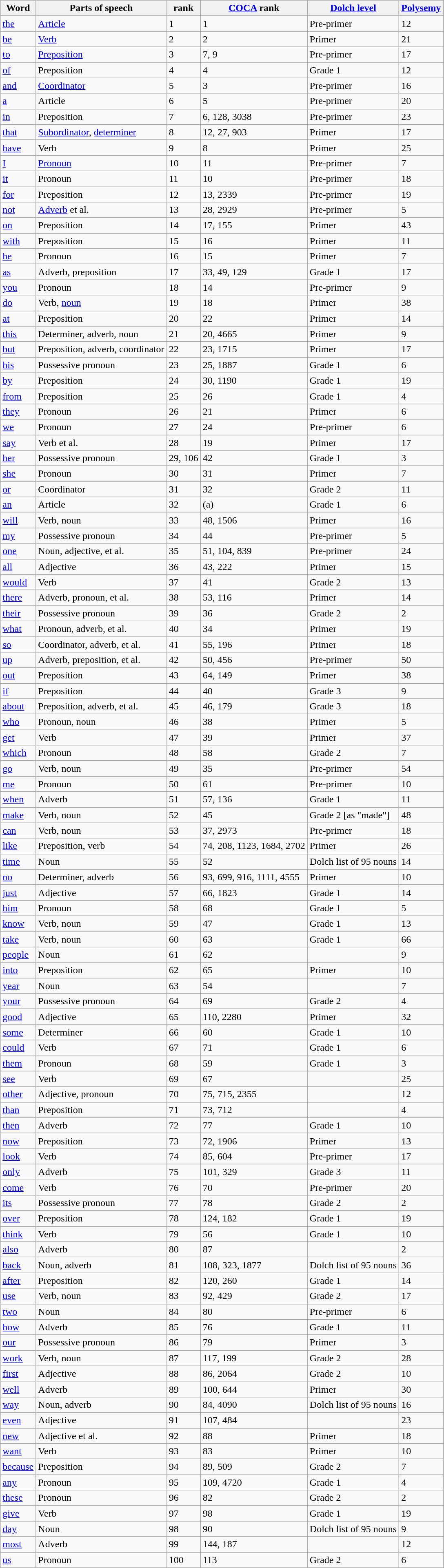<table class="wikitable sortable">
<tr>
<th scope="col">Word</th>
<th scope="col">Parts of speech</th>
<th scope="col"> rank</th>
<th scope="col"><a href='#'>COCA</a> rank</th>
<th scope="col"><a href='#'>Dolch level</a></th>
<th scope="col"><a href='#'>Polysemy</a></th>
</tr>
<tr>
<td><a href='#'>the</a></td>
<td><a href='#'>Article</a></td>
<td>1</td>
<td>1</td>
<td>Pre-primer</td>
<td>12</td>
</tr>
<tr>
<td><a href='#'>be</a></td>
<td><a href='#'>Verb</a></td>
<td>2</td>
<td>2</td>
<td>Primer</td>
<td>21</td>
</tr>
<tr>
<td><a href='#'>to</a></td>
<td><a href='#'>Preposition</a></td>
<td>3</td>
<td>7, 9</td>
<td>Pre-primer</td>
<td>17</td>
</tr>
<tr>
<td><a href='#'>of</a></td>
<td>Preposition</td>
<td>4</td>
<td>4</td>
<td>Grade 1</td>
<td>12</td>
</tr>
<tr>
<td><a href='#'>and</a></td>
<td><a href='#'>Coordinator</a></td>
<td>5</td>
<td>3</td>
<td>Pre-primer</td>
<td>16</td>
</tr>
<tr>
<td><a href='#'>a</a></td>
<td>Article</td>
<td>6</td>
<td>5</td>
<td>Pre-primer</td>
<td>20</td>
</tr>
<tr>
<td><a href='#'>in</a></td>
<td>Preposition</td>
<td>7</td>
<td>6, 128, 3038</td>
<td>Pre-primer</td>
<td>23</td>
</tr>
<tr>
<td><a href='#'>that</a></td>
<td><a href='#'>Subordinator</a>, <a href='#'>determiner</a></td>
<td>8</td>
<td>12, 27, 903</td>
<td>Primer</td>
<td>17</td>
</tr>
<tr>
<td><a href='#'>have</a></td>
<td>Verb</td>
<td>9</td>
<td>8</td>
<td>Primer</td>
<td>25</td>
</tr>
<tr>
<td><a href='#'>I</a></td>
<td><a href='#'>Pronoun</a></td>
<td>10</td>
<td>11</td>
<td>Pre-primer</td>
<td>7</td>
</tr>
<tr>
<td><a href='#'>it</a></td>
<td>Pronoun</td>
<td>11</td>
<td>10</td>
<td>Pre-primer</td>
<td>18</td>
</tr>
<tr>
<td><a href='#'>for</a></td>
<td>Preposition</td>
<td>12</td>
<td>13, 2339</td>
<td>Pre-primer</td>
<td>19</td>
</tr>
<tr>
<td><a href='#'>not</a></td>
<td><a href='#'>Adverb</a> et al.</td>
<td>13</td>
<td>28, 2929</td>
<td>Pre-primer</td>
<td>5</td>
</tr>
<tr>
<td><a href='#'>on</a></td>
<td>Preposition</td>
<td>14</td>
<td>17, 155</td>
<td>Primer</td>
<td>43</td>
</tr>
<tr>
<td><a href='#'>with</a></td>
<td>Preposition</td>
<td>15</td>
<td>16</td>
<td>Primer</td>
<td>11</td>
</tr>
<tr>
<td><a href='#'>he</a></td>
<td>Pronoun</td>
<td>16</td>
<td>15</td>
<td>Primer</td>
<td>7</td>
</tr>
<tr>
<td><a href='#'>as</a></td>
<td>Adverb, preposition</td>
<td>17</td>
<td>33, 49, 129</td>
<td>Grade 1</td>
<td>17</td>
</tr>
<tr>
<td><a href='#'>you</a></td>
<td>Pronoun</td>
<td>18</td>
<td>14</td>
<td>Pre-primer</td>
<td>9</td>
</tr>
<tr>
<td><a href='#'>do</a></td>
<td>Verb, <a href='#'>noun</a></td>
<td>19</td>
<td>18</td>
<td>Primer</td>
<td>38</td>
</tr>
<tr>
<td><a href='#'>at</a></td>
<td>Preposition</td>
<td>20</td>
<td>22</td>
<td>Primer</td>
<td>14</td>
</tr>
<tr>
<td><a href='#'>this</a></td>
<td>Determiner, adverb, noun</td>
<td>21</td>
<td>20, 4665</td>
<td>Primer</td>
<td>9</td>
</tr>
<tr>
<td><a href='#'>but</a></td>
<td>Preposition, adverb, coordinator</td>
<td>22</td>
<td>23, 1715</td>
<td>Primer</td>
<td>17</td>
</tr>
<tr>
<td><a href='#'>his</a></td>
<td>Possessive pronoun</td>
<td>23</td>
<td>25, 1887</td>
<td>Grade 1</td>
<td>6</td>
</tr>
<tr>
<td><a href='#'>by</a></td>
<td>Preposition</td>
<td>24</td>
<td>30, 1190</td>
<td>Grade 1</td>
<td>19</td>
</tr>
<tr>
<td><a href='#'>from</a></td>
<td>Preposition</td>
<td>25</td>
<td>26</td>
<td>Grade 1</td>
<td>4</td>
</tr>
<tr>
<td><a href='#'>they</a></td>
<td>Pronoun</td>
<td>26</td>
<td>21</td>
<td>Primer</td>
<td>6</td>
</tr>
<tr>
<td><a href='#'>we</a></td>
<td>Pronoun</td>
<td>27</td>
<td>24</td>
<td>Pre-primer</td>
<td>6</td>
</tr>
<tr>
<td><a href='#'>say</a></td>
<td>Verb et al.</td>
<td>28</td>
<td>19</td>
<td>Primer</td>
<td>17</td>
</tr>
<tr>
<td><a href='#'>her</a></td>
<td>Possessive pronoun</td>
<td>29, 106</td>
<td>42</td>
<td>Grade 1</td>
<td>3</td>
</tr>
<tr>
<td><a href='#'>she</a></td>
<td>Pronoun</td>
<td>30</td>
<td>31</td>
<td>Primer</td>
<td>7</td>
</tr>
<tr>
<td><a href='#'>or</a></td>
<td>Coordinator</td>
<td>31</td>
<td>32</td>
<td>Grade 2</td>
<td>11</td>
</tr>
<tr>
<td><a href='#'>an</a></td>
<td>Article</td>
<td>32</td>
<td>(a)</td>
<td>Grade 1</td>
<td>6</td>
</tr>
<tr>
<td><a href='#'>will</a></td>
<td>Verb, noun</td>
<td>33</td>
<td>48, 1506</td>
<td>Primer</td>
<td>16</td>
</tr>
<tr>
<td><a href='#'>my</a></td>
<td>Possessive pronoun</td>
<td>34</td>
<td>44</td>
<td>Pre-primer</td>
<td>5</td>
</tr>
<tr>
<td><a href='#'>one</a></td>
<td>Noun, adjective, et al.</td>
<td>35</td>
<td>51, 104, 839</td>
<td>Pre-primer</td>
<td>24</td>
</tr>
<tr>
<td><a href='#'>all</a></td>
<td>Adjective</td>
<td>36</td>
<td>43, 222</td>
<td>Primer</td>
<td>15</td>
</tr>
<tr>
<td><a href='#'>would</a></td>
<td>Verb</td>
<td>37</td>
<td>41</td>
<td>Grade 2</td>
<td>13</td>
</tr>
<tr>
<td><a href='#'>there</a></td>
<td>Adverb, pronoun, et al.</td>
<td>38</td>
<td>53, 116</td>
<td>Primer</td>
<td>14</td>
</tr>
<tr>
<td><a href='#'>their</a></td>
<td>Possessive pronoun</td>
<td>39</td>
<td>36</td>
<td>Grade 2</td>
<td>2</td>
</tr>
<tr>
<td><a href='#'>what</a></td>
<td>Pronoun, adverb, et al.</td>
<td>40</td>
<td>34</td>
<td>Primer</td>
<td>19</td>
</tr>
<tr>
<td><a href='#'>so</a></td>
<td>Coordinator, adverb, et al.</td>
<td>41</td>
<td>55, 196</td>
<td>Primer</td>
<td>18</td>
</tr>
<tr>
<td><a href='#'>up</a></td>
<td>Adverb, preposition, et al.</td>
<td>42</td>
<td>50, 456</td>
<td>Pre-primer</td>
<td>50</td>
</tr>
<tr>
<td><a href='#'>out</a></td>
<td>Preposition</td>
<td>43</td>
<td>64, 149</td>
<td>Primer</td>
<td>38</td>
</tr>
<tr>
<td><a href='#'>if</a></td>
<td>Preposition</td>
<td>44</td>
<td>40</td>
<td>Grade 3</td>
<td>9</td>
</tr>
<tr>
<td><a href='#'>about</a></td>
<td>Preposition, adverb, et al.</td>
<td>45</td>
<td>46, 179</td>
<td>Grade 3</td>
<td>18</td>
</tr>
<tr>
<td><a href='#'>who</a></td>
<td>Pronoun, noun</td>
<td>46</td>
<td>38</td>
<td>Primer</td>
<td>5</td>
</tr>
<tr>
<td><a href='#'>get</a></td>
<td>Verb</td>
<td>47</td>
<td>39</td>
<td>Primer</td>
<td>37</td>
</tr>
<tr>
<td><a href='#'>which</a></td>
<td>Pronoun</td>
<td>48</td>
<td>58</td>
<td>Grade 2</td>
<td>7</td>
</tr>
<tr>
<td><a href='#'>go</a></td>
<td>Verb, noun</td>
<td>49</td>
<td>35</td>
<td>Pre-primer</td>
<td>54</td>
</tr>
<tr>
<td><a href='#'>me</a></td>
<td>Pronoun</td>
<td>50</td>
<td>61</td>
<td>Pre-primer</td>
<td>10</td>
</tr>
<tr>
<td><a href='#'>when</a></td>
<td>Adverb</td>
<td>51</td>
<td>57, 136</td>
<td>Grade 1</td>
<td>11</td>
</tr>
<tr>
<td><a href='#'>make</a></td>
<td>Verb, noun</td>
<td>52</td>
<td>45</td>
<td>Grade 2 [as "made"]</td>
<td>48</td>
</tr>
<tr>
<td><a href='#'>can</a></td>
<td>Verb, noun</td>
<td>53</td>
<td>37, 2973</td>
<td>Pre-primer</td>
<td>18</td>
</tr>
<tr>
<td><a href='#'>like</a></td>
<td>Preposition, verb</td>
<td>54</td>
<td>74, 208, 1123, 1684, 2702</td>
<td>Primer</td>
<td>26</td>
</tr>
<tr>
<td><a href='#'>time</a></td>
<td>Noun</td>
<td>55</td>
<td>52</td>
<td>Dolch list of 95 nouns</td>
<td>14</td>
</tr>
<tr>
<td><a href='#'>no</a></td>
<td>Determiner, adverb</td>
<td>56</td>
<td>93, 699, 916, 1111, 4555</td>
<td>Primer</td>
<td>10</td>
</tr>
<tr>
<td><a href='#'>just</a></td>
<td>Adjective</td>
<td>57</td>
<td>66, 1823</td>
<td>Grade 1</td>
<td>14</td>
</tr>
<tr>
<td><a href='#'>him</a></td>
<td>Pronoun</td>
<td>58</td>
<td>68</td>
<td>Grade 1</td>
<td>5</td>
</tr>
<tr>
<td><a href='#'>know</a></td>
<td>Verb, noun</td>
<td>59</td>
<td>47</td>
<td>Grade 1</td>
<td>13</td>
</tr>
<tr>
<td><a href='#'>take</a></td>
<td>Verb, noun</td>
<td>60</td>
<td>63</td>
<td>Grade 1</td>
<td>66</td>
</tr>
<tr>
<td><a href='#'>people</a></td>
<td>Noun</td>
<td>61</td>
<td>62</td>
<td></td>
<td>9</td>
</tr>
<tr>
<td><a href='#'>into</a></td>
<td>Preposition</td>
<td>62</td>
<td>65</td>
<td>Primer</td>
<td>10</td>
</tr>
<tr>
<td><a href='#'>year</a></td>
<td>Noun</td>
<td>63</td>
<td>54</td>
<td></td>
<td>7</td>
</tr>
<tr>
<td><a href='#'>your</a></td>
<td>Possessive pronoun</td>
<td>64</td>
<td>69</td>
<td>Grade 2</td>
<td>4</td>
</tr>
<tr>
<td><a href='#'>good</a></td>
<td>Adjective</td>
<td>65</td>
<td>110, 2280</td>
<td>Primer</td>
<td>32</td>
</tr>
<tr>
<td><a href='#'>some</a></td>
<td>Determiner</td>
<td>66</td>
<td>60</td>
<td>Grade 1</td>
<td>10</td>
</tr>
<tr>
<td><a href='#'>could</a></td>
<td>Verb</td>
<td>67</td>
<td>71</td>
<td>Grade 1</td>
<td>6</td>
</tr>
<tr>
<td><a href='#'>them</a></td>
<td>Pronoun</td>
<td>68</td>
<td>59</td>
<td>Grade 1</td>
<td>3</td>
</tr>
<tr>
<td><a href='#'>see</a></td>
<td>Verb</td>
<td>69</td>
<td>67</td>
<td></td>
<td>25</td>
</tr>
<tr>
<td><a href='#'>other</a></td>
<td>Adjective, pronoun</td>
<td>70</td>
<td>75, 715, 2355</td>
<td></td>
<td>12</td>
</tr>
<tr>
<td><a href='#'>than</a></td>
<td>Preposition</td>
<td>71</td>
<td>73, 712</td>
<td></td>
<td>4</td>
</tr>
<tr>
<td><a href='#'>then</a></td>
<td>Adverb</td>
<td>72</td>
<td>77</td>
<td>Grade 1</td>
<td>10</td>
</tr>
<tr>
<td><a href='#'>now</a></td>
<td>Preposition</td>
<td>73</td>
<td>72, 1906</td>
<td>Primer</td>
<td>13</td>
</tr>
<tr>
<td><a href='#'>look</a></td>
<td>Verb</td>
<td>74</td>
<td>85, 604</td>
<td>Pre-primer</td>
<td>17</td>
</tr>
<tr>
<td><a href='#'>only</a></td>
<td>Adverb</td>
<td>75</td>
<td>101, 329</td>
<td>Grade 3</td>
<td>11</td>
</tr>
<tr>
<td><a href='#'>come</a></td>
<td>Verb</td>
<td>76</td>
<td>70</td>
<td>Pre-primer</td>
<td>20</td>
</tr>
<tr>
<td><a href='#'>its</a></td>
<td>Possessive pronoun</td>
<td>77</td>
<td>78</td>
<td>Grade 2</td>
<td>2</td>
</tr>
<tr>
<td><a href='#'>over</a></td>
<td>Preposition</td>
<td>78</td>
<td>124, 182</td>
<td>Grade 1</td>
<td>19</td>
</tr>
<tr>
<td><a href='#'>think</a></td>
<td>Verb</td>
<td>79</td>
<td>56</td>
<td>Grade 1</td>
<td>10</td>
</tr>
<tr>
<td><a href='#'>also</a></td>
<td>Adverb</td>
<td>80</td>
<td>87</td>
<td></td>
<td>2</td>
</tr>
<tr>
<td><a href='#'>back</a></td>
<td>Noun, adverb</td>
<td>81</td>
<td>108, 323, 1877</td>
<td>Dolch list of 95 nouns</td>
<td>36</td>
</tr>
<tr>
<td><a href='#'>after</a></td>
<td>Preposition</td>
<td>82</td>
<td>120, 260</td>
<td>Grade 1</td>
<td>14</td>
</tr>
<tr>
<td><a href='#'>use</a></td>
<td>Verb, noun</td>
<td>83</td>
<td>92, 429</td>
<td>Grade 2</td>
<td>17</td>
</tr>
<tr>
<td><a href='#'>two</a></td>
<td>Noun</td>
<td>84</td>
<td>80</td>
<td>Pre-primer</td>
<td>6</td>
</tr>
<tr>
<td><a href='#'>how</a></td>
<td>Adverb</td>
<td>85</td>
<td>76</td>
<td>Grade 1</td>
<td>11</td>
</tr>
<tr>
<td><a href='#'>our</a></td>
<td>Possessive pronoun</td>
<td>86</td>
<td>79</td>
<td>Primer</td>
<td>3</td>
</tr>
<tr>
<td><a href='#'>work</a></td>
<td>Verb, noun</td>
<td>87</td>
<td>117, 199</td>
<td>Grade 2</td>
<td>28</td>
</tr>
<tr>
<td><a href='#'>first</a></td>
<td>Adjective</td>
<td>88</td>
<td>86, 2064</td>
<td>Grade 2</td>
<td>10</td>
</tr>
<tr>
<td><a href='#'>well</a></td>
<td>Adverb</td>
<td>89</td>
<td>100, 644</td>
<td>Primer</td>
<td>30</td>
</tr>
<tr>
<td><a href='#'>way</a></td>
<td>Noun, adverb</td>
<td>90</td>
<td>84, 4090</td>
<td>Dolch list of 95 nouns</td>
<td>16</td>
</tr>
<tr>
<td><a href='#'>even</a></td>
<td>Adjective</td>
<td>91</td>
<td>107, 484</td>
<td></td>
<td>23</td>
</tr>
<tr>
<td><a href='#'>new</a></td>
<td>Adjective et al.</td>
<td>92</td>
<td>88</td>
<td>Primer</td>
<td>18</td>
</tr>
<tr>
<td><a href='#'>want</a></td>
<td>Verb</td>
<td>93</td>
<td>83</td>
<td>Primer</td>
<td>10</td>
</tr>
<tr>
<td><a href='#'>because</a></td>
<td>Preposition</td>
<td>94</td>
<td>89, 509</td>
<td>Grade 2</td>
<td>7</td>
</tr>
<tr>
<td><a href='#'>any</a></td>
<td>Pronoun</td>
<td>95</td>
<td>109, 4720</td>
<td>Grade 1</td>
<td>4</td>
</tr>
<tr>
<td><a href='#'>these</a></td>
<td>Pronoun</td>
<td>96</td>
<td>82</td>
<td>Grade 2</td>
<td>2</td>
</tr>
<tr>
<td><a href='#'>give</a></td>
<td>Verb</td>
<td>97</td>
<td>98</td>
<td>Grade 1</td>
<td>19</td>
</tr>
<tr>
<td><a href='#'>day</a></td>
<td>Noun</td>
<td>98</td>
<td>90</td>
<td>Dolch list of 95 nouns</td>
<td>9</td>
</tr>
<tr>
<td><a href='#'>most</a></td>
<td>Adverb</td>
<td>99</td>
<td>144, 187</td>
<td></td>
<td>12</td>
</tr>
<tr>
<td><a href='#'>us</a></td>
<td>Pronoun</td>
<td>100</td>
<td>113</td>
<td>Grade 2</td>
<td>6</td>
</tr>
</table>
